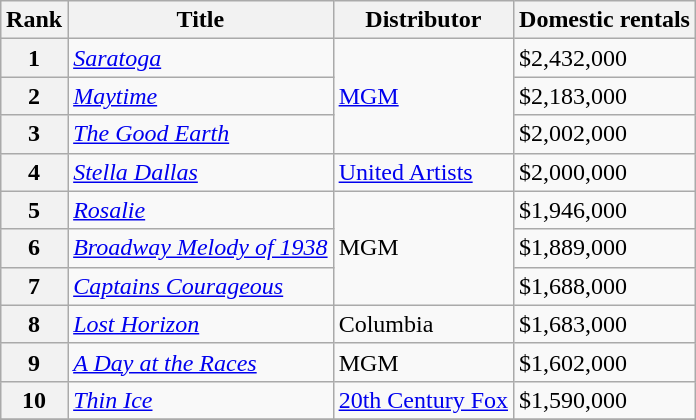<table class="wikitable sortable" style="margin:auto; margin:auto;">
<tr>
<th>Rank</th>
<th>Title</th>
<th>Distributor</th>
<th>Domestic rentals</th>
</tr>
<tr>
<th style="text-align:center;"><strong>1</strong></th>
<td><em><a href='#'>Saratoga</a></em></td>
<td rowspan="3"><a href='#'>MGM</a></td>
<td>$2,432,000</td>
</tr>
<tr>
<th style="text-align:center;"><strong>2</strong></th>
<td><em><a href='#'>Maytime</a></em></td>
<td>$2,183,000</td>
</tr>
<tr>
<th style="text-align:center;"><strong>3</strong></th>
<td><em><a href='#'>The Good Earth</a></em></td>
<td>$2,002,000</td>
</tr>
<tr>
<th style="text-align:center;"><strong>4</strong></th>
<td><em><a href='#'>Stella Dallas</a></em></td>
<td><a href='#'>United Artists</a></td>
<td>$2,000,000</td>
</tr>
<tr>
<th style="text-align:center;"><strong>5</strong></th>
<td><em><a href='#'>Rosalie</a></em></td>
<td rowspan="3">MGM</td>
<td>$1,946,000</td>
</tr>
<tr>
<th style="text-align:center;"><strong>6</strong></th>
<td><em><a href='#'>Broadway Melody of 1938</a></em></td>
<td>$1,889,000</td>
</tr>
<tr>
<th style="text-align:center;"><strong>7</strong></th>
<td><em><a href='#'>Captains Courageous</a></em></td>
<td>$1,688,000</td>
</tr>
<tr>
<th style="text-align:center;"><strong>8</strong></th>
<td><em><a href='#'>Lost Horizon</a></em></td>
<td>Columbia</td>
<td>$1,683,000</td>
</tr>
<tr>
<th style="text-align:center;"><strong>9</strong></th>
<td><em><a href='#'>A Day at the Races</a></em></td>
<td>MGM</td>
<td>$1,602,000</td>
</tr>
<tr>
<th style="text-align:center;"><strong>10</strong></th>
<td><em><a href='#'>Thin Ice</a></em></td>
<td><a href='#'>20th Century Fox</a></td>
<td>$1,590,000</td>
</tr>
<tr>
</tr>
</table>
